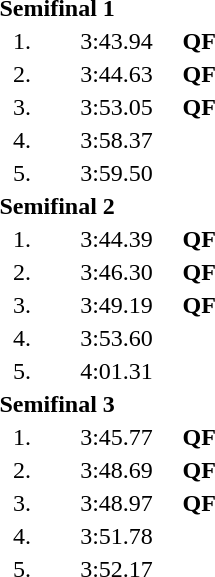<table style="text-align:center">
<tr>
<td colspan=4 align=left><strong>Semifinal 1</strong></td>
</tr>
<tr>
<td width=30>1.</td>
<td align=left></td>
<td width=80>3:43.94</td>
<td><strong>QF</strong></td>
</tr>
<tr>
<td>2.</td>
<td align=left></td>
<td>3:44.63</td>
<td><strong>QF</strong></td>
</tr>
<tr>
<td>3.</td>
<td align=left></td>
<td>3:53.05</td>
<td><strong>QF</strong></td>
</tr>
<tr>
<td>4.</td>
<td align=left></td>
<td>3:58.37</td>
<td></td>
</tr>
<tr>
<td>5.</td>
<td align=left></td>
<td>3:59.50</td>
<td></td>
</tr>
<tr>
<td colspan=4 align=left><strong>Semifinal 2</strong></td>
</tr>
<tr>
<td>1.</td>
<td align=left></td>
<td>3:44.39</td>
<td><strong>QF</strong></td>
</tr>
<tr>
<td>2.</td>
<td align=left></td>
<td>3:46.30</td>
<td><strong>QF</strong></td>
</tr>
<tr>
<td>3.</td>
<td align=left></td>
<td>3:49.19</td>
<td><strong>QF</strong></td>
</tr>
<tr>
<td>4.</td>
<td align=left></td>
<td>3:53.60</td>
<td></td>
</tr>
<tr>
<td>5.</td>
<td align=left></td>
<td>4:01.31</td>
<td></td>
</tr>
<tr>
<td colspan=4 align=left><strong>Semifinal 3</strong></td>
</tr>
<tr>
<td>1.</td>
<td align=left></td>
<td>3:45.77</td>
<td><strong>QF</strong></td>
</tr>
<tr>
<td>2.</td>
<td align=left></td>
<td>3:48.69</td>
<td><strong>QF</strong></td>
</tr>
<tr>
<td>3.</td>
<td align=left></td>
<td>3:48.97</td>
<td><strong>QF</strong></td>
</tr>
<tr>
<td>4.</td>
<td align=left></td>
<td>3:51.78</td>
<td></td>
</tr>
<tr>
<td>5.</td>
<td align=left></td>
<td>3:52.17</td>
<td></td>
</tr>
</table>
